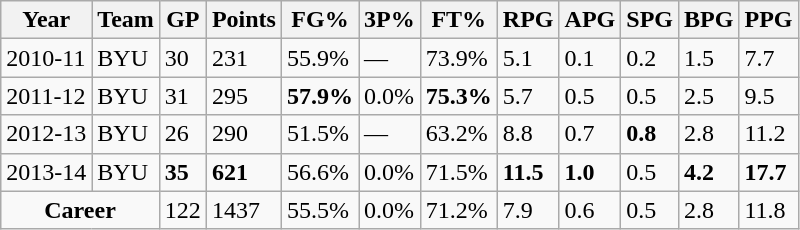<table class="wikitable sortable">
<tr>
<th>Year</th>
<th>Team</th>
<th>GP</th>
<th>Points</th>
<th>FG%</th>
<th>3P%</th>
<th>FT%</th>
<th>RPG</th>
<th>APG</th>
<th>SPG</th>
<th>BPG</th>
<th>PPG</th>
</tr>
<tr>
<td>2010-11</td>
<td>BYU</td>
<td>30</td>
<td>231</td>
<td>55.9%</td>
<td>—</td>
<td>73.9%</td>
<td>5.1</td>
<td>0.1</td>
<td>0.2</td>
<td>1.5</td>
<td>7.7</td>
</tr>
<tr>
<td>2011-12</td>
<td>BYU</td>
<td>31</td>
<td>295</td>
<td><strong>57.9%</strong></td>
<td>0.0%</td>
<td><strong>75.3%</strong></td>
<td>5.7</td>
<td>0.5</td>
<td>0.5</td>
<td>2.5</td>
<td>9.5</td>
</tr>
<tr>
<td>2012-13</td>
<td>BYU</td>
<td>26</td>
<td>290</td>
<td>51.5%</td>
<td>—</td>
<td>63.2%</td>
<td>8.8</td>
<td>0.7</td>
<td><strong>0.8</strong></td>
<td>2.8</td>
<td>11.2</td>
</tr>
<tr>
<td>2013-14</td>
<td>BYU</td>
<td><strong>35</strong></td>
<td><strong>621</strong></td>
<td>56.6%</td>
<td>0.0%</td>
<td>71.5%</td>
<td><strong>11.5</strong></td>
<td><strong>1.0</strong></td>
<td>0.5</td>
<td><strong>4.2</strong></td>
<td><strong>17.7</strong></td>
</tr>
<tr class="sortbottom">
<td colspan=2 align=center><strong>Career</strong></td>
<td>122</td>
<td>1437</td>
<td>55.5%</td>
<td>0.0%</td>
<td>71.2%</td>
<td>7.9</td>
<td>0.6</td>
<td>0.5</td>
<td>2.8</td>
<td>11.8</td>
</tr>
</table>
